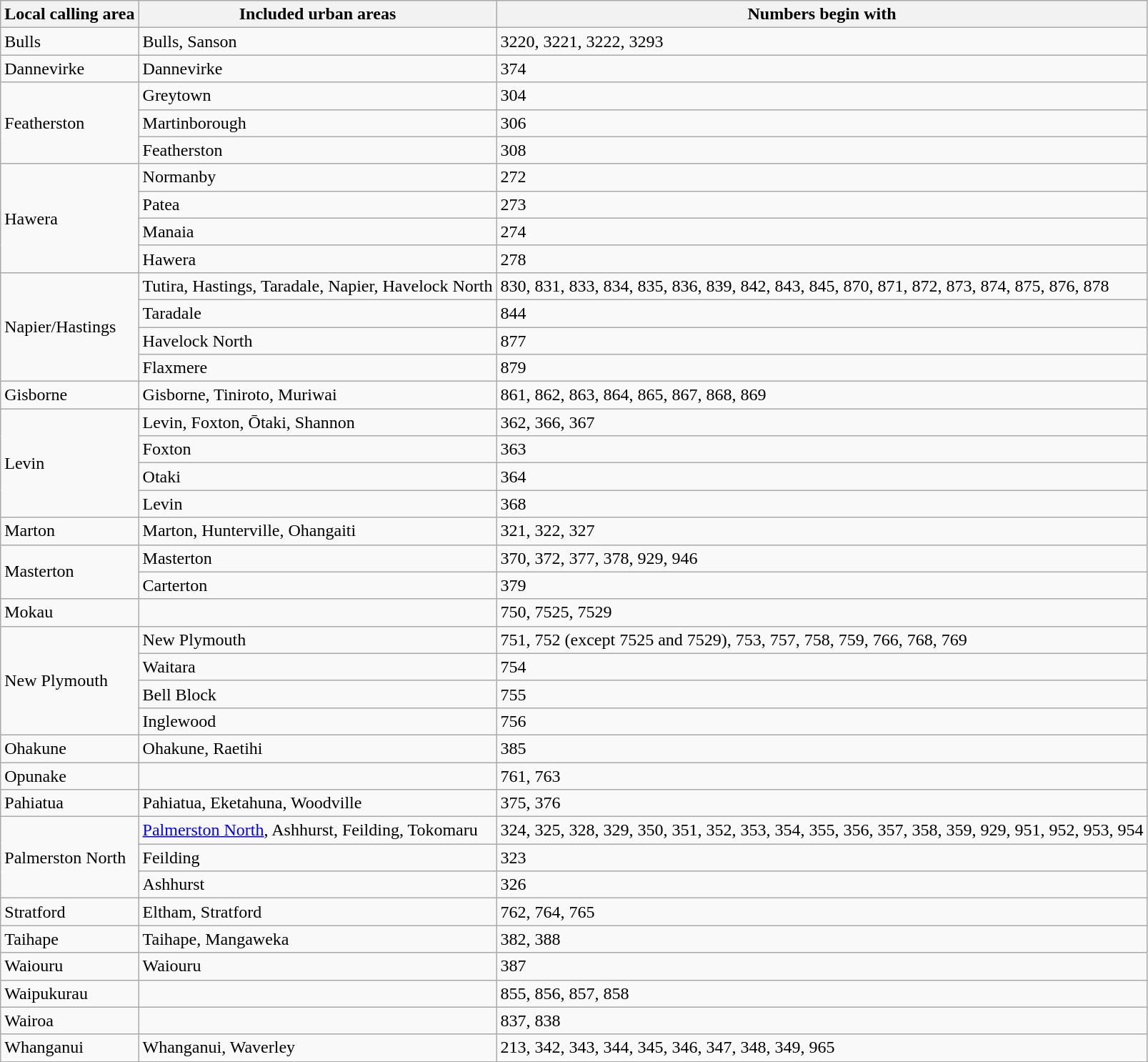<table class="wikitable">
<tr>
<th>Local calling area</th>
<th>Included urban areas</th>
<th>Numbers begin with</th>
</tr>
<tr>
<td>Bulls</td>
<td>Bulls, Sanson</td>
<td>3220, 3221, 3222, 3293</td>
</tr>
<tr>
<td>Dannevirke</td>
<td>Dannevirke</td>
<td>374</td>
</tr>
<tr>
<td rowspan="3">Featherston</td>
<td>Greytown</td>
<td>304</td>
</tr>
<tr>
<td>Martinborough</td>
<td>306</td>
</tr>
<tr>
<td>Featherston</td>
<td>308</td>
</tr>
<tr>
<td rowspan="4">Hawera</td>
<td>Normanby</td>
<td>272</td>
</tr>
<tr>
<td>Patea</td>
<td>273</td>
</tr>
<tr>
<td>Manaia</td>
<td>274</td>
</tr>
<tr>
<td>Hawera</td>
<td>278</td>
</tr>
<tr>
<td rowspan="4">Napier/Hastings</td>
<td>Tutira, Hastings, Taradale, Napier, Havelock North</td>
<td>830, 831, 833, 834, 835, 836, 839, 842, 843, 845, 870, 871, 872, 873, 874, 875, 876, 878</td>
</tr>
<tr>
<td>Taradale</td>
<td>844</td>
</tr>
<tr>
<td>Havelock North</td>
<td>877</td>
</tr>
<tr>
<td>Flaxmere</td>
<td>879</td>
</tr>
<tr>
<td>Gisborne</td>
<td>Gisborne, Tiniroto, Muriwai</td>
<td>861, 862, 863, 864, 865, 867, 868, 869</td>
</tr>
<tr>
<td rowspan="4">Levin</td>
<td>Levin, Foxton, Ōtaki, Shannon</td>
<td>362, 366, 367</td>
</tr>
<tr>
<td>Foxton</td>
<td>363</td>
</tr>
<tr>
<td>Otaki</td>
<td>364</td>
</tr>
<tr>
<td>Levin</td>
<td>368</td>
</tr>
<tr>
<td>Marton</td>
<td>Marton, Hunterville, Ohangaiti</td>
<td>321, 322, 327</td>
</tr>
<tr>
<td rowspan="2">Masterton</td>
<td>Masterton</td>
<td>370, 372, 377, 378, 929, 946</td>
</tr>
<tr>
<td>Carterton</td>
<td>379</td>
</tr>
<tr>
<td>Mokau</td>
<td></td>
<td>750, 7525, 7529</td>
</tr>
<tr>
<td rowspan="4">New Plymouth</td>
<td>New Plymouth</td>
<td>751, 752 (except 7525 and 7529), 753, 757, 758, 759, 766, 768, 769</td>
</tr>
<tr>
<td>Waitara</td>
<td>754</td>
</tr>
<tr>
<td>Bell Block</td>
<td>755</td>
</tr>
<tr>
<td>Inglewood</td>
<td>756</td>
</tr>
<tr>
<td>Ohakune</td>
<td>Ohakune, Raetihi</td>
<td>385</td>
</tr>
<tr>
<td>Opunake</td>
<td></td>
<td>761, 763</td>
</tr>
<tr>
<td>Pahiatua</td>
<td>Pahiatua, Eketahuna, Woodville</td>
<td>375, 376</td>
</tr>
<tr>
<td rowspan="3">Palmerston North</td>
<td><a href='#'>Palmerston North</a>, Ashhurst, Feilding, Tokomaru</td>
<td>324, 325, 328, 329, 350, 351, 352, 353, 354, 355, 356, 357, 358, 359, 929, 951, 952, 953, 954</td>
</tr>
<tr>
<td>Feilding</td>
<td>323</td>
</tr>
<tr>
<td>Ashhurst</td>
<td>326</td>
</tr>
<tr>
<td>Stratford</td>
<td>Eltham, Stratford</td>
<td>762, 764, 765</td>
</tr>
<tr>
<td>Taihape</td>
<td>Taihape, Mangaweka</td>
<td>382, 388</td>
</tr>
<tr>
<td>Waiouru</td>
<td>Waiouru</td>
<td>387</td>
</tr>
<tr>
<td>Waipukurau</td>
<td></td>
<td>855, 856, 857, 858</td>
</tr>
<tr>
<td>Wairoa</td>
<td></td>
<td>837, 838</td>
</tr>
<tr>
<td>Whanganui</td>
<td>Whanganui, Waverley</td>
<td>213, 342, 343, 344, 345, 346, 347, 348, 349, 965</td>
</tr>
</table>
